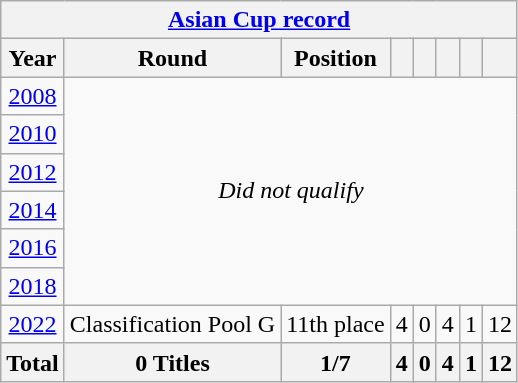<table class="wikitable" style="text-align:center">
<tr>
<th colspan=9><a href='#'>Asian Cup record</a></th>
</tr>
<tr>
<th>Year</th>
<th>Round</th>
<th>Position</th>
<th></th>
<th></th>
<th></th>
<th></th>
<th></th>
</tr>
<tr>
<td> <a href='#'>2008</a></td>
<td rowspan=6  colspan=7><em>Did not qualify</em></td>
</tr>
<tr>
<td> <a href='#'>2010</a></td>
</tr>
<tr>
<td> <a href='#'>2012</a></td>
</tr>
<tr>
<td> <a href='#'>2014</a></td>
</tr>
<tr>
<td> <a href='#'>2016</a></td>
</tr>
<tr>
<td> <a href='#'>2018</a></td>
</tr>
<tr>
<td> <a href='#'>2022</a></td>
<td>Classification Pool G</td>
<td>11th place</td>
<td>4</td>
<td>0</td>
<td>4</td>
<td>1</td>
<td>12</td>
</tr>
<tr>
<th>Total</th>
<th>0 Titles</th>
<th>1/7</th>
<th>4</th>
<th>0</th>
<th>4</th>
<th>1</th>
<th>12</th>
</tr>
</table>
